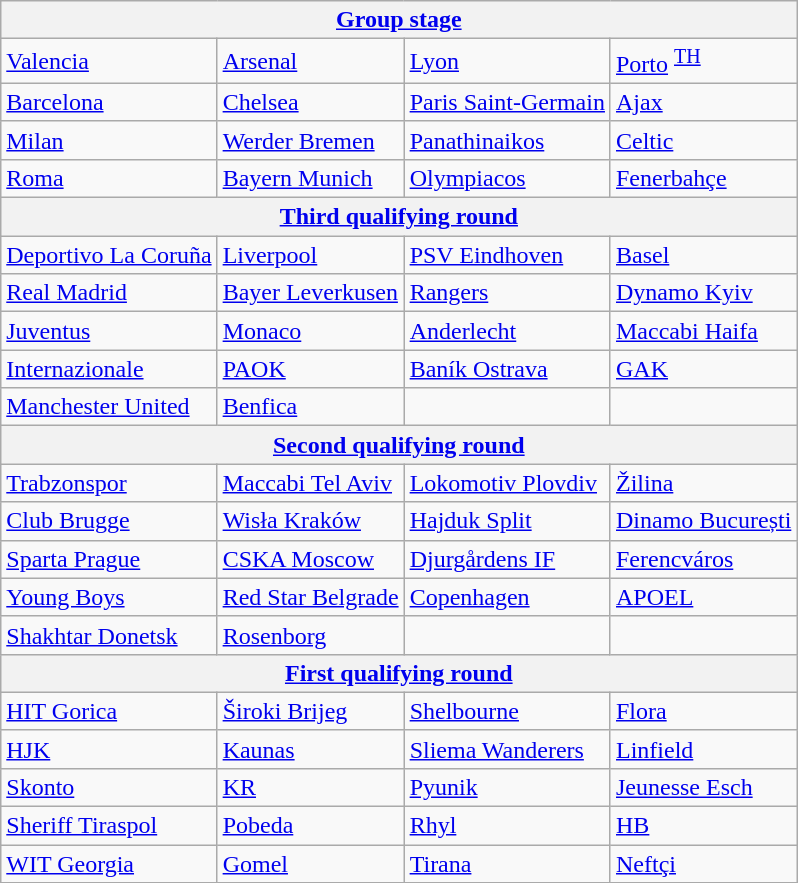<table class="wikitable">
<tr>
<th colspan=4><a href='#'>Group stage</a></th>
</tr>
<tr>
<td> <a href='#'>Valencia</a> </td>
<td> <a href='#'>Arsenal</a> </td>
<td> <a href='#'>Lyon</a> </td>
<td> <a href='#'>Porto</a> <sup><a href='#'>TH</a></sup></td>
</tr>
<tr>
<td> <a href='#'>Barcelona</a> </td>
<td> <a href='#'>Chelsea</a> </td>
<td> <a href='#'>Paris Saint-Germain</a> </td>
<td> <a href='#'>Ajax</a> </td>
</tr>
<tr>
<td> <a href='#'>Milan</a> </td>
<td> <a href='#'>Werder Bremen</a> </td>
<td> <a href='#'>Panathinaikos</a> </td>
<td> <a href='#'>Celtic</a> </td>
</tr>
<tr>
<td> <a href='#'>Roma</a> </td>
<td> <a href='#'>Bayern Munich</a> </td>
<td> <a href='#'>Olympiacos</a> </td>
<td> <a href='#'>Fenerbahçe</a> </td>
</tr>
<tr>
<th colspan=4><a href='#'>Third qualifying round</a></th>
</tr>
<tr>
<td> <a href='#'>Deportivo La Coruña</a> </td>
<td> <a href='#'>Liverpool</a> </td>
<td> <a href='#'>PSV Eindhoven</a> </td>
<td> <a href='#'>Basel</a> </td>
</tr>
<tr>
<td> <a href='#'>Real Madrid</a> </td>
<td> <a href='#'>Bayer Leverkusen</a> </td>
<td> <a href='#'>Rangers</a> </td>
<td> <a href='#'>Dynamo Kyiv</a> </td>
</tr>
<tr>
<td> <a href='#'>Juventus</a> </td>
<td> <a href='#'>Monaco</a> </td>
<td> <a href='#'>Anderlecht</a> </td>
<td> <a href='#'>Maccabi Haifa</a> </td>
</tr>
<tr>
<td> <a href='#'>Internazionale</a> </td>
<td> <a href='#'>PAOK</a> </td>
<td> <a href='#'>Baník Ostrava</a> </td>
<td> <a href='#'>GAK</a> </td>
</tr>
<tr>
<td> <a href='#'>Manchester United</a> </td>
<td> <a href='#'>Benfica</a> </td>
<td></td>
<td></td>
</tr>
<tr>
<th colspan=4><a href='#'>Second qualifying round</a></th>
</tr>
<tr>
<td> <a href='#'>Trabzonspor</a> </td>
<td> <a href='#'>Maccabi Tel Aviv</a> </td>
<td> <a href='#'>Lokomotiv Plovdiv</a> </td>
<td> <a href='#'>Žilina</a> </td>
</tr>
<tr>
<td> <a href='#'>Club Brugge</a> </td>
<td> <a href='#'>Wisła Kraków</a> </td>
<td> <a href='#'>Hajduk Split</a> </td>
<td> <a href='#'>Dinamo București</a> </td>
</tr>
<tr>
<td> <a href='#'>Sparta Prague</a> </td>
<td> <a href='#'>CSKA Moscow</a> </td>
<td> <a href='#'>Djurgårdens IF</a> </td>
<td> <a href='#'>Ferencváros</a> </td>
</tr>
<tr>
<td> <a href='#'>Young Boys</a> </td>
<td> <a href='#'>Red Star Belgrade</a> </td>
<td> <a href='#'>Copenhagen</a> </td>
<td> <a href='#'>APOEL</a> </td>
</tr>
<tr>
<td> <a href='#'>Shakhtar Donetsk</a> </td>
<td> <a href='#'>Rosenborg</a> </td>
<td></td>
<td></td>
</tr>
<tr>
<th colspan=4><a href='#'>First qualifying round</a></th>
</tr>
<tr>
<td> <a href='#'>HIT Gorica</a> </td>
<td> <a href='#'>Široki Brijeg</a> </td>
<td> <a href='#'>Shelbourne</a> </td>
<td> <a href='#'>Flora</a> </td>
</tr>
<tr>
<td> <a href='#'>HJK</a> </td>
<td> <a href='#'>Kaunas</a> </td>
<td> <a href='#'>Sliema Wanderers</a> </td>
<td> <a href='#'>Linfield</a> </td>
</tr>
<tr>
<td> <a href='#'>Skonto</a> </td>
<td> <a href='#'>KR</a> </td>
<td> <a href='#'>Pyunik</a> </td>
<td> <a href='#'>Jeunesse Esch</a> </td>
</tr>
<tr>
<td> <a href='#'>Sheriff Tiraspol</a> </td>
<td> <a href='#'>Pobeda</a> </td>
<td> <a href='#'>Rhyl</a> </td>
<td> <a href='#'>HB</a> </td>
</tr>
<tr>
<td> <a href='#'>WIT Georgia</a> </td>
<td> <a href='#'>Gomel</a> </td>
<td> <a href='#'>Tirana</a> </td>
<td> <a href='#'>Neftçi</a> </td>
</tr>
<tr>
</tr>
</table>
